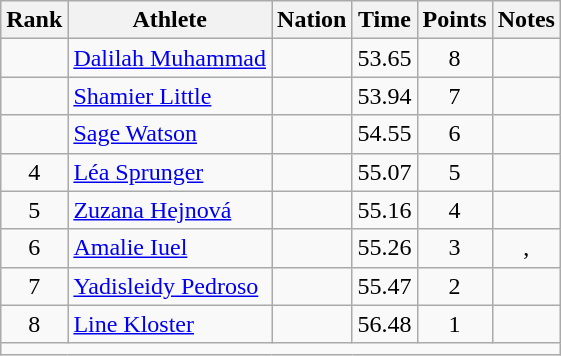<table class="wikitable sortable" style="text-align:center;">
<tr>
<th scope="col" style="width: 10px;">Rank</th>
<th scope="col">Athlete</th>
<th scope="col">Nation</th>
<th scope="col">Time</th>
<th scope="col">Points</th>
<th scope="col">Notes</th>
</tr>
<tr>
<td></td>
<td align=left><a href='#'>Dalilah Muhammad</a></td>
<td align=left></td>
<td>53.65</td>
<td>8</td>
<td></td>
</tr>
<tr>
<td></td>
<td align=left><a href='#'>Shamier Little</a></td>
<td align=left></td>
<td>53.94</td>
<td>7</td>
<td></td>
</tr>
<tr>
<td></td>
<td align=left><a href='#'>Sage Watson</a></td>
<td align=left></td>
<td>54.55</td>
<td>6</td>
<td></td>
</tr>
<tr>
<td>4</td>
<td align=left><a href='#'>Léa Sprunger</a></td>
<td align=left></td>
<td>55.07</td>
<td>5</td>
<td></td>
</tr>
<tr>
<td>5</td>
<td align=left><a href='#'>Zuzana Hejnová</a></td>
<td align=left></td>
<td>55.16</td>
<td>4</td>
<td></td>
</tr>
<tr>
<td>6</td>
<td align=left><a href='#'>Amalie Iuel</a></td>
<td align=left></td>
<td>55.26</td>
<td>3</td>
<td><strong></strong>, </td>
</tr>
<tr>
<td>7</td>
<td align=left><a href='#'>Yadisleidy Pedroso</a></td>
<td align=left></td>
<td>55.47</td>
<td>2</td>
<td></td>
</tr>
<tr>
<td>8</td>
<td align=left><a href='#'>Line Kloster</a></td>
<td align=left></td>
<td>56.48</td>
<td>1</td>
<td></td>
</tr>
<tr class="sortbottom">
<td colspan="6"></td>
</tr>
</table>
